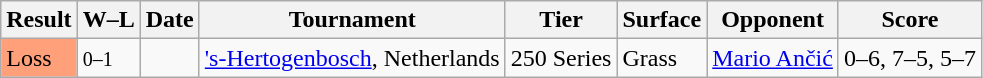<table class="sortable wikitable">
<tr>
<th>Result</th>
<th class="unsortable">W–L</th>
<th>Date</th>
<th>Tournament</th>
<th>Tier</th>
<th>Surface</th>
<th>Opponent</th>
<th class="unsortable">Score</th>
</tr>
<tr>
<td bgcolor=FFA07A>Loss</td>
<td><small>0–1</small></td>
<td><a href='#'></a></td>
<td><a href='#'>'s-Hertogenbosch</a>, Netherlands</td>
<td>250 Series</td>
<td>Grass</td>
<td> <a href='#'>Mario Ančić</a></td>
<td>0–6, 7–5, 5–7</td>
</tr>
</table>
